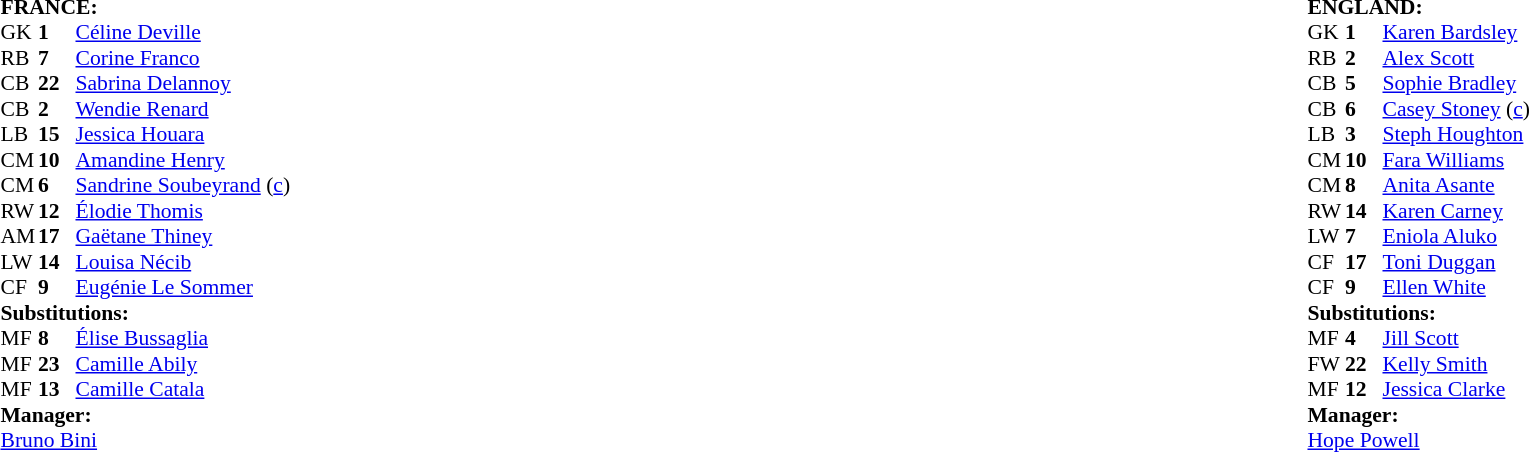<table width="100%">
<tr>
<td valign="top" width="50%"><br><table style="font-size: 90%" cellspacing="0" cellpadding="0">
<tr>
<td colspan="4"><br><strong>FRANCE:</strong></td>
</tr>
<tr>
<th width="25"></th>
<th width="25"></th>
</tr>
<tr>
<td>GK</td>
<td><strong>1</strong></td>
<td><a href='#'>Céline Deville</a></td>
</tr>
<tr>
<td>RB</td>
<td><strong>7</strong></td>
<td><a href='#'>Corine Franco</a></td>
</tr>
<tr>
<td>CB</td>
<td><strong>22</strong></td>
<td><a href='#'>Sabrina Delannoy</a></td>
</tr>
<tr>
<td>CB</td>
<td><strong>2</strong></td>
<td><a href='#'>Wendie Renard</a></td>
</tr>
<tr>
<td>LB</td>
<td><strong>15</strong></td>
<td><a href='#'>Jessica Houara</a></td>
</tr>
<tr>
<td>CM</td>
<td><strong>10</strong></td>
<td><a href='#'>Amandine Henry</a></td>
<td></td>
<td></td>
</tr>
<tr>
<td>CM</td>
<td><strong>6</strong></td>
<td><a href='#'>Sandrine Soubeyrand</a> (<a href='#'>c</a>)</td>
<td></td>
<td></td>
</tr>
<tr>
<td>RW</td>
<td><strong>12</strong></td>
<td><a href='#'>Élodie Thomis</a></td>
</tr>
<tr>
<td>AM</td>
<td><strong>17</strong></td>
<td><a href='#'>Gaëtane Thiney</a></td>
<td></td>
<td></td>
</tr>
<tr>
<td>LW</td>
<td><strong>14</strong></td>
<td><a href='#'>Louisa Nécib</a></td>
</tr>
<tr>
<td>CF</td>
<td><strong>9</strong></td>
<td><a href='#'>Eugénie Le Sommer</a></td>
</tr>
<tr>
<td colspan="3"><strong>Substitutions:</strong></td>
</tr>
<tr>
<td>MF</td>
<td><strong>8</strong></td>
<td><a href='#'>Élise Bussaglia</a></td>
<td></td>
<td></td>
</tr>
<tr>
<td>MF</td>
<td><strong>23</strong></td>
<td><a href='#'>Camille Abily</a></td>
<td></td>
<td></td>
</tr>
<tr>
<td>MF</td>
<td><strong>13</strong></td>
<td><a href='#'>Camille Catala</a></td>
<td></td>
<td></td>
</tr>
<tr>
<td colspan="3"><strong>Manager:</strong></td>
</tr>
<tr>
<td colspan="3"><a href='#'>Bruno Bini</a></td>
</tr>
</table>
</td>
<td valign="top"></td>
<td valign="top" width="50%"><br><table style="font-size: 90%" cellspacing="0" cellpadding="0" align="center">
<tr>
<td colspan="4"><br><strong>ENGLAND:</strong></td>
</tr>
<tr>
<th width="25"></th>
<th width="25"></th>
</tr>
<tr>
<td>GK</td>
<td><strong>1</strong></td>
<td><a href='#'>Karen Bardsley</a></td>
</tr>
<tr>
<td>RB</td>
<td><strong>2</strong></td>
<td><a href='#'>Alex Scott</a></td>
</tr>
<tr>
<td>CB</td>
<td><strong>5</strong></td>
<td><a href='#'>Sophie Bradley</a></td>
</tr>
<tr>
<td>CB</td>
<td><strong>6</strong></td>
<td><a href='#'>Casey Stoney</a> (<a href='#'>c</a>)</td>
</tr>
<tr>
<td>LB</td>
<td><strong>3</strong></td>
<td><a href='#'>Steph Houghton</a></td>
</tr>
<tr>
<td>CM</td>
<td><strong>10</strong></td>
<td><a href='#'>Fara Williams</a></td>
<td></td>
</tr>
<tr>
<td>CM</td>
<td><strong>8</strong></td>
<td><a href='#'>Anita Asante</a></td>
<td></td>
<td></td>
</tr>
<tr>
<td>RW</td>
<td><strong>14</strong></td>
<td><a href='#'>Karen Carney</a></td>
<td></td>
<td></td>
</tr>
<tr>
<td>LW</td>
<td><strong>7</strong></td>
<td><a href='#'>Eniola Aluko</a></td>
<td></td>
<td></td>
</tr>
<tr>
<td>CF</td>
<td><strong>17</strong></td>
<td><a href='#'>Toni Duggan</a></td>
</tr>
<tr>
<td>CF</td>
<td><strong>9</strong></td>
<td><a href='#'>Ellen White</a></td>
</tr>
<tr>
<td colspan="3"><strong>Substitutions:</strong></td>
</tr>
<tr>
<td>MF</td>
<td><strong>4</strong></td>
<td><a href='#'>Jill Scott</a></td>
<td></td>
<td></td>
</tr>
<tr>
<td>FW</td>
<td><strong>22</strong></td>
<td><a href='#'>Kelly Smith</a></td>
<td></td>
<td></td>
</tr>
<tr>
<td>MF</td>
<td><strong>12</strong></td>
<td><a href='#'>Jessica Clarke</a></td>
<td></td>
<td></td>
</tr>
<tr>
<td colspan="3"><strong>Manager:</strong></td>
</tr>
<tr>
<td colspan="3"><a href='#'>Hope Powell</a></td>
</tr>
</table>
</td>
</tr>
</table>
